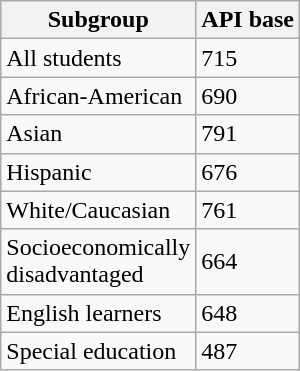<table class="wikitable">
<tr>
<th>Subgroup</th>
<th>API base</th>
</tr>
<tr>
<td>All students</td>
<td>715</td>
</tr>
<tr>
<td>African-American</td>
<td>690</td>
</tr>
<tr>
<td>Asian</td>
<td>791</td>
</tr>
<tr>
<td>Hispanic</td>
<td>676</td>
</tr>
<tr>
<td>White/Caucasian</td>
<td>761</td>
</tr>
<tr>
<td>Socioeconomically<br> disadvantaged</td>
<td>664</td>
</tr>
<tr>
<td>English learners</td>
<td>648</td>
</tr>
<tr>
<td>Special education</td>
<td>487</td>
</tr>
</table>
